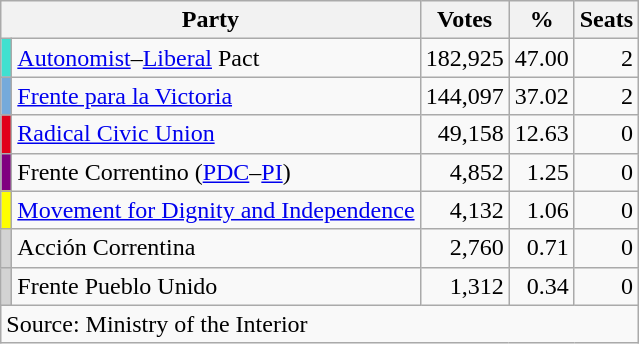<table class="wikitable" style="text-align:right;">
<tr>
<th colspan=2>Party</th>
<th>Votes</th>
<th>%</th>
<th>Seats</th>
</tr>
<tr>
<td bgcolor=#40e0d0></td>
<td align=left><a href='#'>Autonomist</a>–<a href='#'>Liberal</a> Pact</td>
<td>182,925</td>
<td>47.00</td>
<td>2</td>
</tr>
<tr>
<td bgcolor=#75AADB></td>
<td align=left><a href='#'>Frente para la Victoria</a></td>
<td>144,097</td>
<td>37.02</td>
<td>2</td>
</tr>
<tr>
<td bgcolor=#E10019></td>
<td align=left><a href='#'>Radical Civic Union</a></td>
<td>49,158</td>
<td>12.63</td>
<td>0</td>
</tr>
<tr>
<td bgcolor=purple></td>
<td align=left>Frente Correntino (<a href='#'>PDC</a>–<a href='#'>PI</a>)</td>
<td>4,852</td>
<td>1.25</td>
<td>0</td>
</tr>
<tr>
<td bgcolor=yellow></td>
<td align=left><a href='#'>Movement for Dignity and Independence</a></td>
<td>4,132</td>
<td>1.06</td>
<td>0</td>
</tr>
<tr>
<td bgcolor=lightgrey></td>
<td align=left>Acción Correntina</td>
<td>2,760</td>
<td>0.71</td>
<td>0</td>
</tr>
<tr>
<td bgcolor=lightgrey></td>
<td align=left>Frente Pueblo Unido</td>
<td>1,312</td>
<td>0.34</td>
<td>0</td>
</tr>
<tr>
<td colspan="5" align="left">Source: Ministry of the Interior</td>
</tr>
</table>
